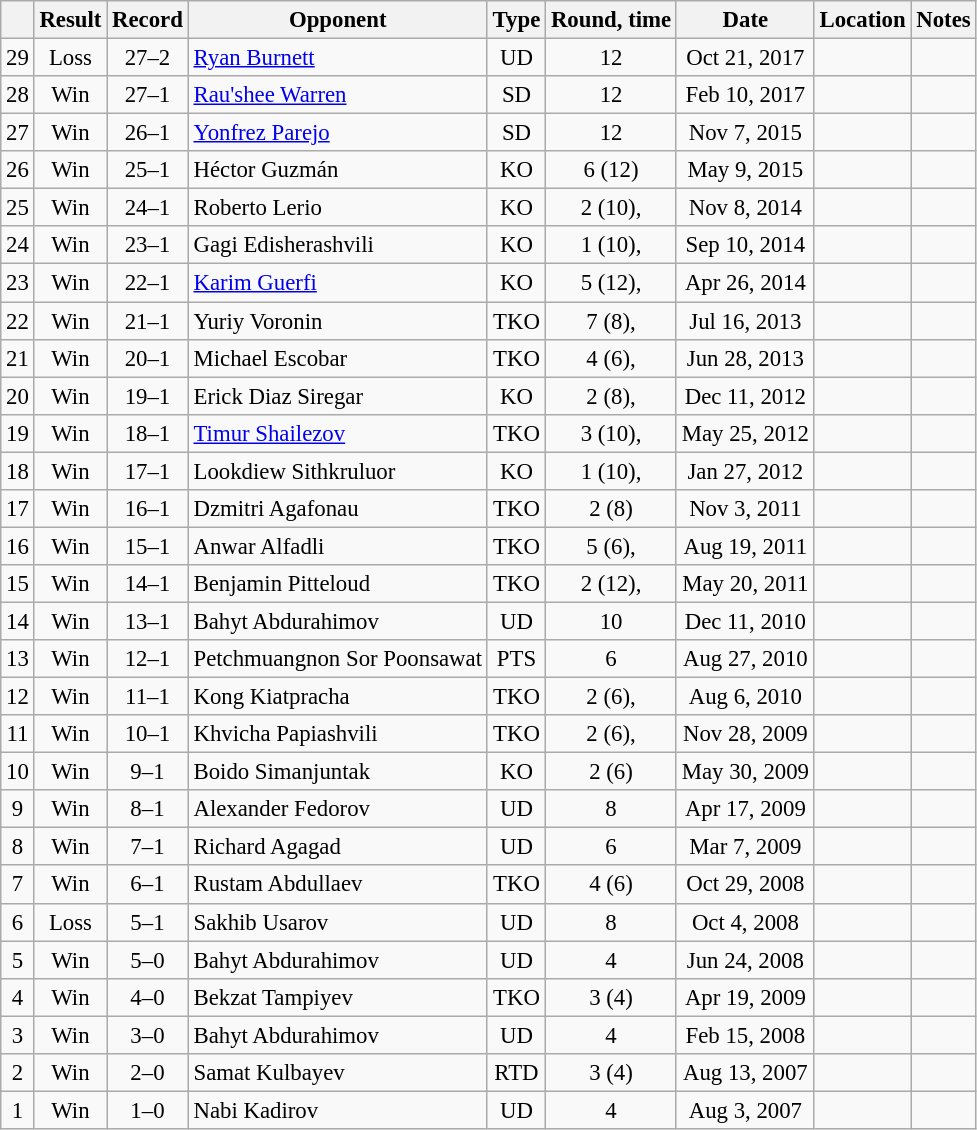<table class="wikitable" style="text-align:center; font-size:95%">
<tr>
<th></th>
<th>Result</th>
<th>Record</th>
<th>Opponent</th>
<th>Type</th>
<th>Round, time</th>
<th>Date</th>
<th>Location</th>
<th>Notes</th>
</tr>
<tr>
<td>29</td>
<td>Loss</td>
<td>27–2</td>
<td style="text-align:left;"> <a href='#'>Ryan Burnett</a></td>
<td>UD</td>
<td>12</td>
<td>Oct 21, 2017</td>
<td style="text-align:left;"> </td>
<td style="text-align:left;"></td>
</tr>
<tr>
<td>28</td>
<td>Win</td>
<td>27–1</td>
<td style="text-align:left;"> <a href='#'>Rau'shee Warren</a></td>
<td>SD</td>
<td>12</td>
<td>Feb 10, 2017</td>
<td style="text-align:left;"> </td>
<td style="text-align:left;"></td>
</tr>
<tr>
<td>27</td>
<td>Win</td>
<td>26–1</td>
<td style="text-align:left;"> <a href='#'>Yonfrez Parejo</a></td>
<td>SD</td>
<td>12</td>
<td>Nov 7, 2015</td>
<td style="text-align:left;"> </td>
<td style="text-align:left;"></td>
</tr>
<tr>
<td>26</td>
<td>Win</td>
<td>25–1</td>
<td style="text-align:left;"> Héctor Guzmán</td>
<td>KO</td>
<td>6 (12)</td>
<td>May 9, 2015</td>
<td style="text-align:left;"> </td>
<td style="text-align:left;"></td>
</tr>
<tr>
<td>25</td>
<td>Win</td>
<td>24–1</td>
<td style="text-align:left;"> Roberto Lerio</td>
<td>KO</td>
<td>2 (10),  </td>
<td>Nov 8, 2014</td>
<td style="text-align:left;"> </td>
<td></td>
</tr>
<tr>
<td>24</td>
<td>Win</td>
<td>23–1</td>
<td style="text-align:left;"> Gagi Edisherashvili</td>
<td>KO</td>
<td>1 (10),  </td>
<td>Sep 10, 2014</td>
<td style="text-align:left;"> </td>
<td style="text-align:left;"></td>
</tr>
<tr>
<td>23</td>
<td>Win</td>
<td>22–1</td>
<td style="text-align:left;"> <a href='#'>Karim Guerfi</a></td>
<td>KO</td>
<td>5 (12),  </td>
<td>Apr 26, 2014</td>
<td style="text-align:left;"> </td>
<td style="text-align:left;"></td>
</tr>
<tr>
<td>22</td>
<td>Win</td>
<td>21–1</td>
<td style="text-align:left;"> Yuriy Voronin</td>
<td>TKO</td>
<td>7 (8),  </td>
<td>Jul 16, 2013</td>
<td style="text-align:left;"> </td>
<td style="text-align:left;"></td>
</tr>
<tr>
<td>21</td>
<td>Win</td>
<td>20–1</td>
<td style="text-align:left;"> Michael Escobar</td>
<td>TKO</td>
<td>4 (6),  </td>
<td>Jun 28, 2013</td>
<td style="text-align:left;"> </td>
<td style="text-align:left;"></td>
</tr>
<tr>
<td>20</td>
<td>Win</td>
<td>19–1</td>
<td style="text-align:left;"> Erick Diaz Siregar</td>
<td>KO</td>
<td>2 (8),  </td>
<td>Dec 11, 2012</td>
<td style="text-align:left;"> </td>
<td style="text-align:left;"></td>
</tr>
<tr>
<td>19</td>
<td>Win</td>
<td>18–1</td>
<td style="text-align:left;"> <a href='#'>Timur Shailezov</a></td>
<td>TKO</td>
<td>3 (10),  </td>
<td>May 25, 2012</td>
<td style="text-align:left;"> </td>
<td style="text-align:left;"></td>
</tr>
<tr>
<td>18</td>
<td>Win</td>
<td>17–1</td>
<td style="text-align:left;"> Lookdiew Sithkruluor</td>
<td>KO</td>
<td>1 (10),  </td>
<td>Jan 27, 2012</td>
<td style="text-align:left;"> </td>
<td style="text-align:left;"></td>
</tr>
<tr>
<td>17</td>
<td>Win</td>
<td>16–1</td>
<td style="text-align:left;"> Dzmitri Agafonau</td>
<td>TKO</td>
<td>2 (8)</td>
<td>Nov 3, 2011</td>
<td style="text-align:left;"> </td>
<td style="text-align:left;"></td>
</tr>
<tr>
<td>16</td>
<td>Win</td>
<td>15–1</td>
<td style="text-align:left;"> Anwar Alfadli</td>
<td>TKO</td>
<td>5 (6), </td>
<td>Aug 19, 2011</td>
<td style="text-align:left;"> </td>
<td style="text-align:left;"></td>
</tr>
<tr>
<td>15</td>
<td>Win</td>
<td>14–1</td>
<td style="text-align:left;"> Benjamin Pitteloud</td>
<td>TKO</td>
<td>2 (12), </td>
<td>May 20, 2011</td>
<td style="text-align:left;"> </td>
<td style="text-align:left;"></td>
</tr>
<tr>
<td>14</td>
<td>Win</td>
<td>13–1</td>
<td style="text-align:left;"> Bahyt Abdurahimov</td>
<td>UD</td>
<td>10</td>
<td>Dec 11, 2010</td>
<td style="text-align:left;"> </td>
<td style="text-align:left;"></td>
</tr>
<tr>
<td>13</td>
<td>Win</td>
<td>12–1</td>
<td style="text-align:left;"> Petchmuangnon Sor Poonsawat</td>
<td>PTS</td>
<td>6</td>
<td>Aug 27, 2010</td>
<td style="text-align:left;"> </td>
<td style="text-align:left;"></td>
</tr>
<tr>
<td>12</td>
<td>Win</td>
<td>11–1</td>
<td style="text-align:left;"> Kong Kiatpracha</td>
<td>TKO</td>
<td>2 (6), </td>
<td>Aug 6, 2010</td>
<td style="text-align:left;"> </td>
<td style="text-align:left;"></td>
</tr>
<tr>
<td>11</td>
<td>Win</td>
<td>10–1</td>
<td style="text-align:left;"> Khvicha Papiashvili</td>
<td>TKO</td>
<td>2 (6), </td>
<td>Nov 28, 2009</td>
<td style="text-align:left;"> </td>
<td style="text-align:left;"></td>
</tr>
<tr>
<td>10</td>
<td>Win</td>
<td>9–1</td>
<td style="text-align:left;"> Boido Simanjuntak</td>
<td>KO</td>
<td>2 (6)</td>
<td>May 30, 2009</td>
<td style="text-align:left;"> </td>
<td style="text-align:left;"></td>
</tr>
<tr>
<td>9</td>
<td>Win</td>
<td>8–1</td>
<td style="text-align:left;"> Alexander Fedorov</td>
<td>UD</td>
<td>8</td>
<td>Apr 17, 2009</td>
<td style="text-align:left;"> </td>
<td style="text-align:left;"></td>
</tr>
<tr>
<td>8</td>
<td>Win</td>
<td>7–1</td>
<td style="text-align:left;"> Richard Agagad</td>
<td>UD</td>
<td>6</td>
<td>Mar 7, 2009</td>
<td style="text-align:left;"> </td>
<td style="text-align:left;"></td>
</tr>
<tr>
<td>7</td>
<td>Win</td>
<td>6–1</td>
<td style="text-align:left;"> Rustam Abdullaev</td>
<td>TKO</td>
<td>4 (6)</td>
<td>Oct 29, 2008</td>
<td style="text-align:left;"> </td>
<td style="text-align:left;"></td>
</tr>
<tr>
<td>6</td>
<td>Loss</td>
<td>5–1</td>
<td style="text-align:left;"> Sakhib Usarov</td>
<td>UD</td>
<td>8</td>
<td>Oct 4, 2008</td>
<td style="text-align:left;"> </td>
<td style="text-align:left;"></td>
</tr>
<tr>
<td>5</td>
<td>Win</td>
<td>5–0</td>
<td style="text-align:left;"> Bahyt Abdurahimov</td>
<td>UD</td>
<td>4</td>
<td>Jun 24, 2008</td>
<td style="text-align:left;"> </td>
<td style="text-align:left;"></td>
</tr>
<tr>
<td>4</td>
<td>Win</td>
<td>4–0</td>
<td style="text-align:left;"> Bekzat Tampiyev</td>
<td>TKO</td>
<td>3 (4)</td>
<td>Apr 19, 2009</td>
<td style="text-align:left;"> </td>
<td style="text-align:left;"></td>
</tr>
<tr>
<td>3</td>
<td>Win</td>
<td>3–0</td>
<td style="text-align:left;"> Bahyt Abdurahimov</td>
<td>UD</td>
<td>4</td>
<td>Feb 15, 2008</td>
<td style="text-align:left;"> </td>
<td style="text-align:left;"></td>
</tr>
<tr>
<td>2</td>
<td>Win</td>
<td>2–0</td>
<td style="text-align:left;"> Samat Kulbayev</td>
<td>RTD</td>
<td>3 (4)</td>
<td>Aug 13, 2007</td>
<td style="text-align:left;"> </td>
<td style="text-align:left;"></td>
</tr>
<tr>
<td>1</td>
<td>Win</td>
<td>1–0</td>
<td style="text-align:left;"> Nabi Kadirov</td>
<td>UD</td>
<td>4</td>
<td>Aug 3, 2007</td>
<td style="text-align:left;"> </td>
<td style="text-align:left;"></td>
</tr>
</table>
